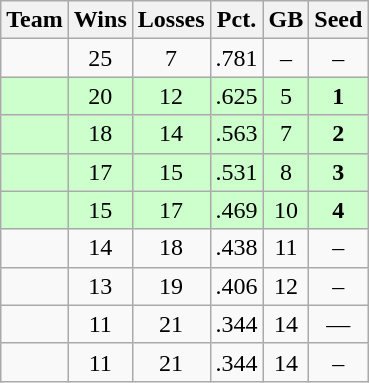<table class=wikitable>
<tr>
<th>Team</th>
<th>Wins</th>
<th>Losses</th>
<th>Pct.</th>
<th>GB</th>
<th>Seed</th>
</tr>
<tr align=center>
<td></td>
<td>25</td>
<td>7</td>
<td>.781</td>
<td>–</td>
<td>–</td>
</tr>
<tr bgcolor=ccffcc align=center>
<td></td>
<td>20</td>
<td>12</td>
<td>.625</td>
<td>5</td>
<td><strong>1</strong></td>
</tr>
<tr bgcolor=ccffcc align=center>
<td></td>
<td>18</td>
<td>14</td>
<td>.563</td>
<td>7</td>
<td><strong>2</strong></td>
</tr>
<tr bgcolor=ccffcc align=center>
<td></td>
<td>17</td>
<td>15</td>
<td>.531</td>
<td>8</td>
<td><strong>3</strong></td>
</tr>
<tr bgcolor=ccffcc align=center>
<td></td>
<td>15</td>
<td>17</td>
<td>.469</td>
<td>10</td>
<td><strong>4</strong></td>
</tr>
<tr align=center>
<td></td>
<td>14</td>
<td>18</td>
<td>.438</td>
<td>11</td>
<td>–</td>
</tr>
<tr align=center>
<td></td>
<td>13</td>
<td>19</td>
<td>.406</td>
<td>12</td>
<td>–</td>
</tr>
<tr align=center>
<td></td>
<td>11</td>
<td>21</td>
<td>.344</td>
<td>14</td>
<td>—</td>
</tr>
<tr align=center>
<td></td>
<td>11</td>
<td>21</td>
<td>.344</td>
<td>14</td>
<td>–</td>
</tr>
</table>
